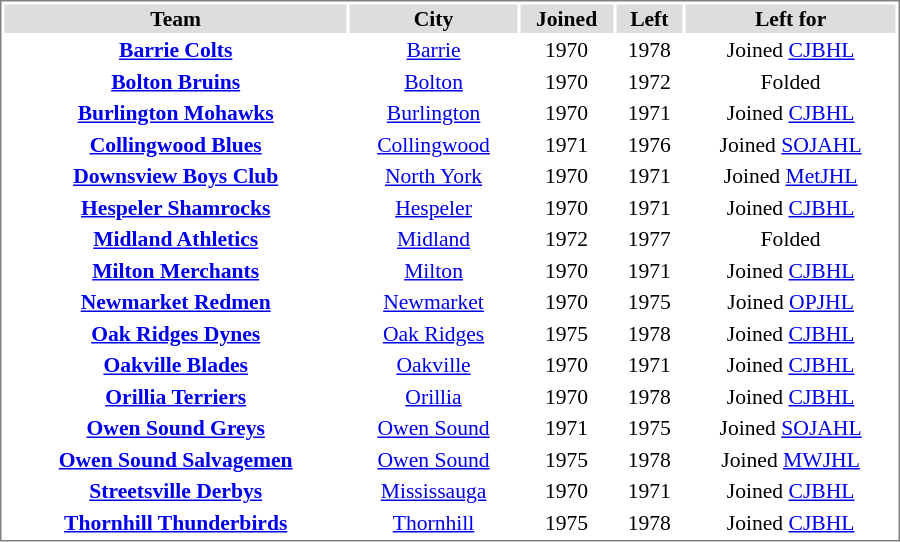<table cellpadding="0">
<tr align="left" style="vertical-align: top">
<td></td>
<td><br><table cellpadding="1" width="600px" style="font-size: 90%; border: 1px solid gray;">
<tr align="center" bgcolor="#dddddd">
<td><strong>Team</strong></td>
<td><strong>City</strong></td>
<td><strong>Joined</strong></td>
<td><strong>Left</strong></td>
<td><strong>Left for</strong></td>
</tr>
<tr align="center">
<td><strong><a href='#'>Barrie Colts</a></strong></td>
<td><a href='#'>Barrie</a></td>
<td>1970</td>
<td>1978</td>
<td>Joined <a href='#'>CJBHL</a></td>
</tr>
<tr align="center">
<td><strong><a href='#'>Bolton Bruins</a></strong></td>
<td><a href='#'>Bolton</a></td>
<td>1970</td>
<td>1972</td>
<td>Folded</td>
</tr>
<tr align="center">
<td><strong><a href='#'>Burlington Mohawks</a></strong></td>
<td><a href='#'>Burlington</a></td>
<td>1970</td>
<td>1971</td>
<td>Joined <a href='#'>CJBHL</a></td>
</tr>
<tr align="center">
<td><strong><a href='#'>Collingwood Blues</a></strong></td>
<td><a href='#'>Collingwood</a></td>
<td>1971</td>
<td>1976</td>
<td>Joined <a href='#'>SOJAHL</a></td>
</tr>
<tr align="center">
<td><strong><a href='#'>Downsview Boys Club</a></strong></td>
<td><a href='#'>North York</a></td>
<td>1970</td>
<td>1971</td>
<td>Joined <a href='#'>MetJHL</a></td>
</tr>
<tr align="center">
<td><strong><a href='#'>Hespeler Shamrocks</a></strong></td>
<td><a href='#'>Hespeler</a></td>
<td>1970</td>
<td>1971</td>
<td>Joined <a href='#'>CJBHL</a></td>
</tr>
<tr align="center">
<td><strong><a href='#'>Midland Athletics</a></strong></td>
<td><a href='#'>Midland</a></td>
<td>1972</td>
<td>1977</td>
<td>Folded</td>
</tr>
<tr align="center">
<td><strong><a href='#'>Milton Merchants</a></strong></td>
<td><a href='#'>Milton</a></td>
<td>1970</td>
<td>1971</td>
<td>Joined <a href='#'>CJBHL</a></td>
</tr>
<tr align="center">
<td><strong><a href='#'>Newmarket Redmen</a></strong></td>
<td><a href='#'>Newmarket</a></td>
<td>1970</td>
<td>1975</td>
<td>Joined <a href='#'>OPJHL</a></td>
</tr>
<tr align="center">
<td><strong><a href='#'>Oak Ridges Dynes</a></strong></td>
<td><a href='#'>Oak Ridges</a></td>
<td>1975</td>
<td>1978</td>
<td>Joined <a href='#'>CJBHL</a></td>
</tr>
<tr align="center">
<td><strong><a href='#'>Oakville Blades</a></strong></td>
<td><a href='#'>Oakville</a></td>
<td>1970</td>
<td>1971</td>
<td>Joined <a href='#'>CJBHL</a></td>
</tr>
<tr align="center">
<td><strong><a href='#'>Orillia Terriers</a></strong></td>
<td><a href='#'>Orillia</a></td>
<td>1970</td>
<td>1978</td>
<td>Joined <a href='#'>CJBHL</a></td>
</tr>
<tr align="center">
<td><strong><a href='#'>Owen Sound Greys</a></strong></td>
<td><a href='#'>Owen Sound</a></td>
<td>1971</td>
<td>1975</td>
<td>Joined <a href='#'>SOJAHL</a></td>
</tr>
<tr align="center">
<td><strong><a href='#'>Owen Sound Salvagemen</a></strong></td>
<td><a href='#'>Owen Sound</a></td>
<td>1975</td>
<td>1978</td>
<td>Joined <a href='#'>MWJHL</a></td>
</tr>
<tr align="center">
<td><strong><a href='#'>Streetsville Derbys</a></strong></td>
<td><a href='#'>Mississauga</a></td>
<td>1970</td>
<td>1971</td>
<td>Joined <a href='#'>CJBHL</a></td>
</tr>
<tr align="center">
<td><strong><a href='#'>Thornhill Thunderbirds</a></strong></td>
<td><a href='#'>Thornhill</a></td>
<td>1975</td>
<td>1978</td>
<td>Joined <a href='#'>CJBHL</a></td>
</tr>
</table>
</td>
</tr>
</table>
